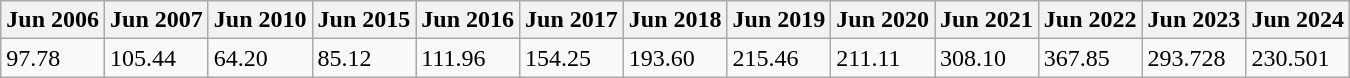<table class="wikitable">
<tr>
<th>Jun 2006</th>
<th>Jun 2007</th>
<th>Jun 2010</th>
<th>Jun 2015</th>
<th>Jun 2016</th>
<th>Jun 2017</th>
<th>Jun 2018</th>
<th>Jun 2019</th>
<th>Jun 2020</th>
<th>Jun 2021</th>
<th>Jun 2022</th>
<th>Jun 2023</th>
<th>Jun 2024</th>
</tr>
<tr>
<td>97.78</td>
<td>105.44</td>
<td>64.20</td>
<td>85.12</td>
<td>111.96</td>
<td>154.25</td>
<td>193.60</td>
<td>215.46</td>
<td>211.11</td>
<td>308.10</td>
<td>367.85</td>
<td>293.728</td>
<td>230.501</td>
</tr>
</table>
